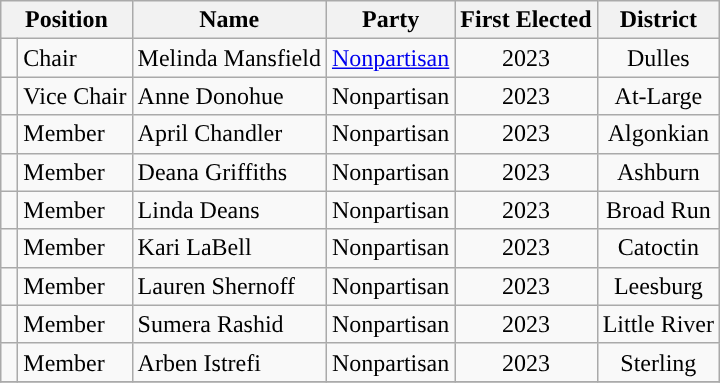<table class="wikitable">
<tr>
<th colspan="2" align="center" valign="bottom">Position</th>
<th style="text-align:center;">Name</th>
<th valign="bottom">Party</th>
<th valign="bottom" align="center">First Elected</th>
<th valign="bottom" align="center">District</th>
</tr>
<tr>
<td style="background-color:"> </td>
<td>Chair</td>
<td>Melinda Mansfield</td>
<td style="text-align:center;"><a href='#'>Nonpartisan</a></td>
<td style="text-align:center;">2023</td>
<td style="text-align:center;">Dulles</td>
</tr>
<tr>
<td style="background-color:"> </td>
<td>Vice Chair</td>
<td>Anne Donohue</td>
<td style="text-align:center;">Nonpartisan</td>
<td style="text-align:center;">2023</td>
<td style="text-align:center;">At-Large</td>
</tr>
<tr>
<td style="background-color:"> </td>
<td>Member</td>
<td>April Chandler</td>
<td style="text-align:center;">Nonpartisan</td>
<td style="text-align:center;">2023</td>
<td style="text-align:center;">Algonkian</td>
</tr>
<tr>
<td style="background-color:"> </td>
<td>Member</td>
<td>Deana Griffiths</td>
<td style="text-align:center;">Nonpartisan</td>
<td style="text-align:center;">2023</td>
<td style="text-align:center;">Ashburn</td>
</tr>
<tr>
<td style="background-color:"> </td>
<td>Member</td>
<td>Linda Deans</td>
<td style="text-align:center;">Nonpartisan</td>
<td style="text-align:center;">2023</td>
<td style="text-align:center;">Broad Run</td>
</tr>
<tr>
<td style="background-color:"> </td>
<td>Member</td>
<td>Kari LaBell</td>
<td style="text-align:center;">Nonpartisan</td>
<td style="text-align:center;">2023</td>
<td style="text-align:center;">Catoctin</td>
</tr>
<tr>
<td style="background-color:"> </td>
<td>Member</td>
<td>Lauren Shernoff</td>
<td style="text-align:center;">Nonpartisan</td>
<td style="text-align:center;">2023</td>
<td style="text-align:center;">Leesburg</td>
</tr>
<tr>
<td style="background-color:"> </td>
<td>Member</td>
<td>Sumera Rashid</td>
<td style="text-align:center;">Nonpartisan</td>
<td style="text-align:center;">2023</td>
<td style="text-align:center;">Little River</td>
</tr>
<tr>
<td style="background-color:"> </td>
<td>Member</td>
<td>Arben Istrefi</td>
<td style="text-align:center;">Nonpartisan</td>
<td style="text-align:center;">2023</td>
<td style="text-align:center;">Sterling</td>
</tr>
<tr>
</tr>
</table>
